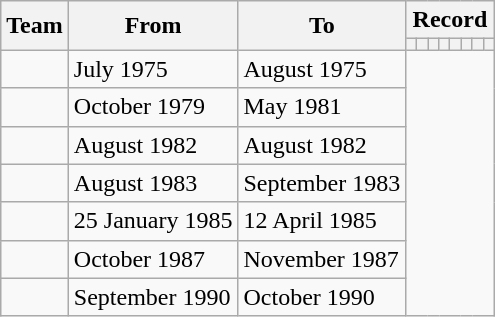<table class="wikitable" style="text-align: center">
<tr>
<th rowspan="2">Team</th>
<th rowspan="2">From</th>
<th rowspan="2">To</th>
<th colspan="8">Record</th>
</tr>
<tr>
<th></th>
<th></th>
<th></th>
<th></th>
<th></th>
<th></th>
<th></th>
<th></th>
</tr>
<tr>
<td align=left></td>
<td align=left>July 1975</td>
<td align=left>August 1975<br></td>
</tr>
<tr>
<td align=left></td>
<td align=left>October 1979</td>
<td align=left>May 1981<br></td>
</tr>
<tr>
<td align=left></td>
<td align=left>August 1982</td>
<td align=left>August 1982<br></td>
</tr>
<tr>
<td align=left></td>
<td align=left>August 1983</td>
<td align=left>September 1983<br></td>
</tr>
<tr>
<td align=left></td>
<td align=left>25 January 1985</td>
<td align=left>12 April 1985<br></td>
</tr>
<tr>
<td align=left></td>
<td align=left>October 1987</td>
<td align=left>November 1987<br></td>
</tr>
<tr>
<td align=left></td>
<td align=left>September 1990</td>
<td align=left>October 1990<br></td>
</tr>
</table>
